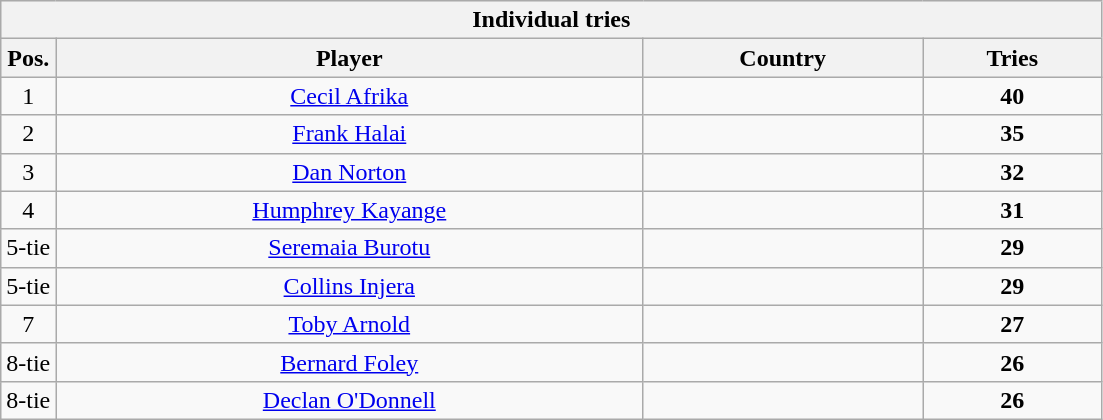<table class="wikitable" style="text-align:center">
<tr bgcolor="#efefef">
<th colspan=4 style="border-right:0px;";>Individual tries <br></th>
</tr>
<tr bgcolor="#efefef">
<th width=5%>Pos.</th>
<th>Player</th>
<th>Country</th>
<th>Tries</th>
</tr>
<tr>
<td>1</td>
<td><a href='#'>Cecil Afrika</a></td>
<td></td>
<td><strong>40</strong></td>
</tr>
<tr>
<td>2</td>
<td><a href='#'>Frank Halai</a></td>
<td></td>
<td><strong>35</strong></td>
</tr>
<tr>
<td>3</td>
<td><a href='#'>Dan Norton</a></td>
<td></td>
<td><strong>32</strong></td>
</tr>
<tr>
<td>4</td>
<td><a href='#'>Humphrey Kayange</a></td>
<td></td>
<td><strong>31</strong></td>
</tr>
<tr>
<td>5-tie</td>
<td><a href='#'>Seremaia Burotu</a></td>
<td></td>
<td><strong>29</strong></td>
</tr>
<tr>
<td>5-tie</td>
<td><a href='#'>Collins Injera</a></td>
<td></td>
<td><strong>29</strong></td>
</tr>
<tr>
<td>7</td>
<td><a href='#'>Toby Arnold</a></td>
<td></td>
<td><strong>27</strong></td>
</tr>
<tr>
<td>8-tie</td>
<td><a href='#'>Bernard Foley</a></td>
<td></td>
<td><strong>26</strong></td>
</tr>
<tr>
<td>8-tie</td>
<td><a href='#'>Declan O'Donnell</a></td>
<td></td>
<td><strong>26</strong></td>
</tr>
</table>
